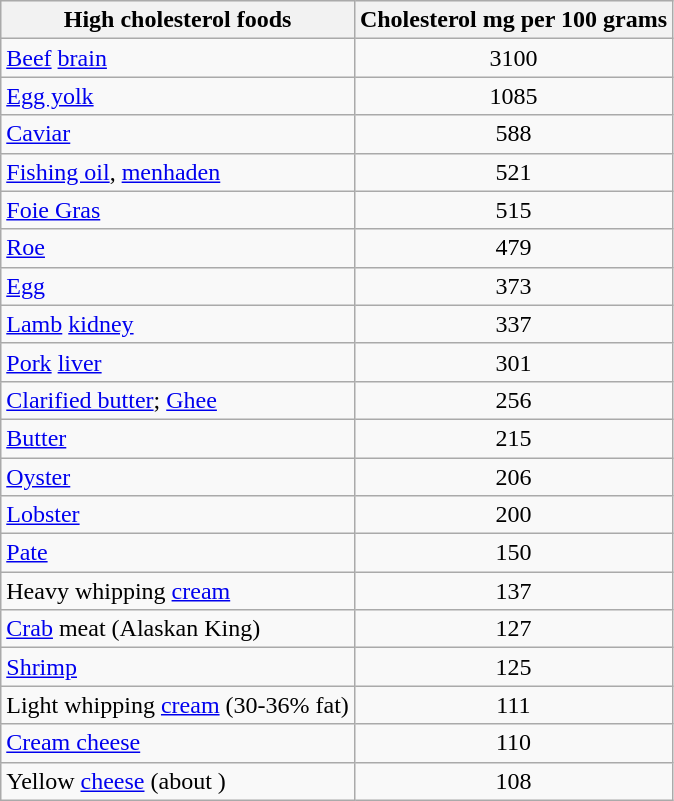<table class="sortable wikitable">
<tr style="background:#ececec;">
<th>High cholesterol foods</th>
<th>Cholesterol mg per 100 grams</th>
</tr>
<tr>
<td><a href='#'>Beef</a> <a href='#'>brain</a></td>
<td align=center>3100</td>
</tr>
<tr>
<td><a href='#'>Egg yolk</a></td>
<td align=center>1085</td>
</tr>
<tr>
<td><a href='#'>Caviar</a></td>
<td align=center>588</td>
</tr>
<tr>
<td><a href='#'>Fishing oil</a>, <a href='#'>menhaden</a></td>
<td align=center>521</td>
</tr>
<tr>
<td><a href='#'>Foie Gras</a></td>
<td align=center>515</td>
</tr>
<tr>
<td><a href='#'>Roe</a></td>
<td align=center>479</td>
</tr>
<tr>
<td><a href='#'>Egg</a></td>
<td align=center>373</td>
</tr>
<tr>
<td><a href='#'>Lamb</a> <a href='#'>kidney</a></td>
<td align=center>337</td>
</tr>
<tr>
<td><a href='#'>Pork</a> <a href='#'>liver</a></td>
<td align=center>301</td>
</tr>
<tr>
<td><a href='#'>Clarified butter</a>; <a href='#'>Ghee</a></td>
<td align=center>256</td>
</tr>
<tr>
<td><a href='#'>Butter</a></td>
<td align=center>215</td>
</tr>
<tr>
<td><a href='#'>Oyster</a></td>
<td align=center>206</td>
</tr>
<tr>
<td><a href='#'>Lobster</a></td>
<td align=center>200</td>
</tr>
<tr>
<td><a href='#'>Pate</a></td>
<td align=center>150</td>
</tr>
<tr>
<td>Heavy whipping <a href='#'>cream</a></td>
<td align=center>137</td>
</tr>
<tr>
<td><a href='#'>Crab</a> meat (Alaskan King)</td>
<td align=center>127</td>
</tr>
<tr>
<td><a href='#'>Shrimp</a></td>
<td align=center>125</td>
</tr>
<tr>
<td>Light whipping <a href='#'>cream</a> (30-36% fat)</td>
<td align=center>111</td>
</tr>
<tr>
<td><a href='#'>Cream cheese</a></td>
<td align=center>110</td>
</tr>
<tr>
<td>Yellow <a href='#'>cheese</a> (about )</td>
<td align=center>108</td>
</tr>
</table>
